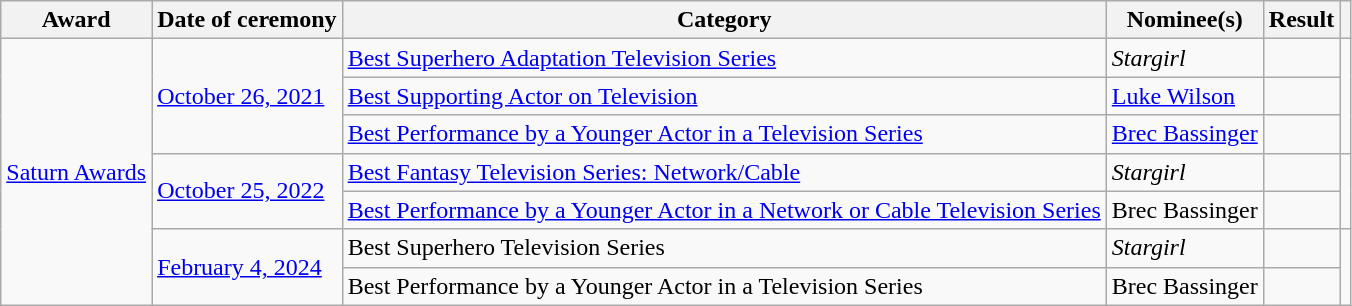<table class="wikitable sortable">
<tr>
<th>Award</th>
<th>Date of ceremony</th>
<th>Category</th>
<th>Nominee(s)</th>
<th>Result</th>
<th class="unsortable"></th>
</tr>
<tr>
<td rowspan="7"><a href='#'>Saturn Awards</a></td>
<td rowspan="3"><a href='#'>October 26, 2021</a></td>
<td><a href='#'>Best Superhero Adaptation Television Series</a></td>
<td><em>Stargirl</em></td>
<td></td>
<td rowspan="3" style="text-align: center;"></td>
</tr>
<tr>
<td><a href='#'>Best Supporting Actor on Television</a></td>
<td><a href='#'>Luke Wilson</a></td>
<td></td>
</tr>
<tr>
<td><a href='#'>Best Performance by a Younger Actor in a Television Series</a></td>
<td><a href='#'>Brec Bassinger</a></td>
<td></td>
</tr>
<tr>
<td rowspan="2"><a href='#'>October 25, 2022</a></td>
<td><a href='#'>Best Fantasy Television Series: Network/Cable</a></td>
<td><em>Stargirl</em></td>
<td></td>
<td rowspan="2" style="text-align: center;"></td>
</tr>
<tr>
<td><a href='#'>Best Performance by a Younger Actor in a Network or Cable Television Series</a></td>
<td>Brec Bassinger</td>
<td></td>
</tr>
<tr>
<td rowspan="2"><a href='#'>February 4, 2024</a></td>
<td>Best Superhero Television Series</td>
<td><em>Stargirl</em></td>
<td></td>
<td rowspan="2" style="text-align: center;"></td>
</tr>
<tr>
<td>Best Performance by a Younger Actor in a Television Series</td>
<td>Brec Bassinger</td>
<td></td>
</tr>
</table>
